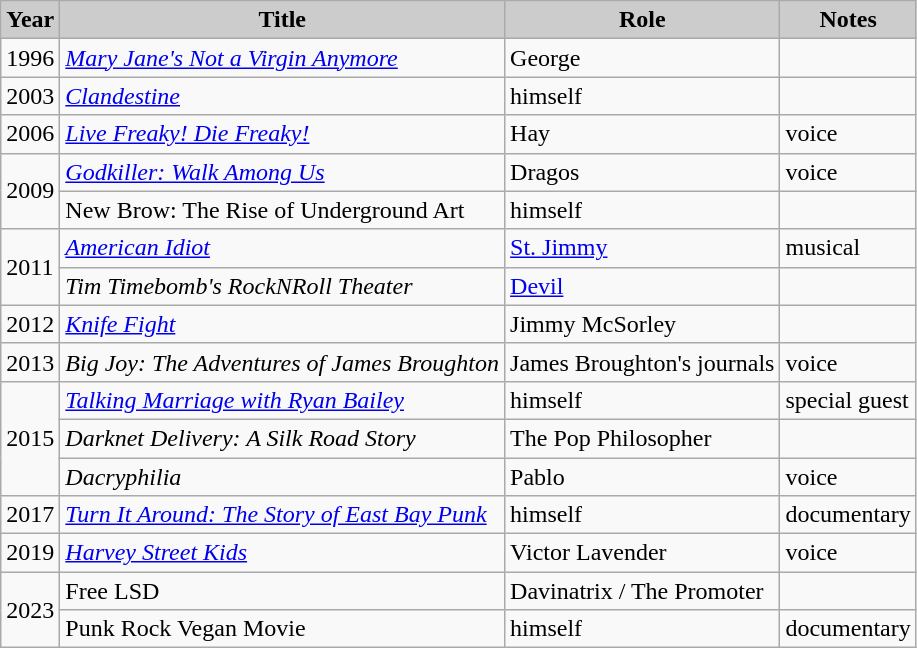<table class="wikitable">
<tr>
<th style="background:#ccc;">Year</th>
<th style="background:#ccc;">Title</th>
<th style="background:#ccc;">Role</th>
<th style="background:#ccc;">Notes</th>
</tr>
<tr>
<td>1996</td>
<td><em><a href='#'>Mary Jane's Not a Virgin Anymore</a></em></td>
<td>George</td>
<td></td>
</tr>
<tr>
<td>2003</td>
<td><em><a href='#'>Clandestine</a></em></td>
<td>himself</td>
<td></td>
</tr>
<tr>
<td>2006</td>
<td><em><a href='#'>Live Freaky! Die Freaky!</a></em></td>
<td>Hay</td>
<td>voice</td>
</tr>
<tr>
<td rowspan=2>2009</td>
<td><em><a href='#'>Godkiller: Walk Among Us</a></em></td>
<td>Dragos</td>
<td>voice</td>
</tr>
<tr>
<td>New Brow: The Rise of Underground Art</td>
<td>himself</td>
<td></td>
</tr>
<tr>
<td rowspan=2>2011</td>
<td><a href='#'><em>American Idiot</em></a></td>
<td><a href='#'>St. Jimmy</a></td>
<td>musical</td>
</tr>
<tr>
<td><em>Tim Timebomb's RockNRoll Theater</em></td>
<td><a href='#'>Devil</a></td>
<td></td>
</tr>
<tr>
<td>2012</td>
<td><em><a href='#'>Knife Fight</a></em></td>
<td>Jimmy McSorley</td>
<td></td>
</tr>
<tr>
<td>2013</td>
<td><em>Big Joy: The Adventures of James Broughton</em></td>
<td>James Broughton's journals</td>
<td>voice</td>
</tr>
<tr>
<td rowspan=3>2015</td>
<td><em><a href='#'>Talking Marriage with Ryan Bailey</a></em></td>
<td>himself</td>
<td>special guest</td>
</tr>
<tr>
<td><em>Darknet Delivery: A Silk Road Story</em></td>
<td>The Pop Philosopher</td>
<td></td>
</tr>
<tr>
<td><em>Dacryphilia</em></td>
<td>Pablo</td>
<td>voice</td>
</tr>
<tr>
<td>2017</td>
<td><em><a href='#'>Turn It Around: The Story of East Bay Punk</a></em></td>
<td>himself</td>
<td>documentary</td>
</tr>
<tr>
<td>2019</td>
<td><em><a href='#'>Harvey Street Kids</a></em></td>
<td>Victor Lavender</td>
<td>voice</td>
</tr>
<tr>
<td rowspan="2">2023</td>
<td>Free LSD</td>
<td>Davinatrix / The Promoter</td>
<td></td>
</tr>
<tr>
<td>Punk Rock Vegan Movie</td>
<td>himself</td>
<td>documentary</td>
</tr>
</table>
